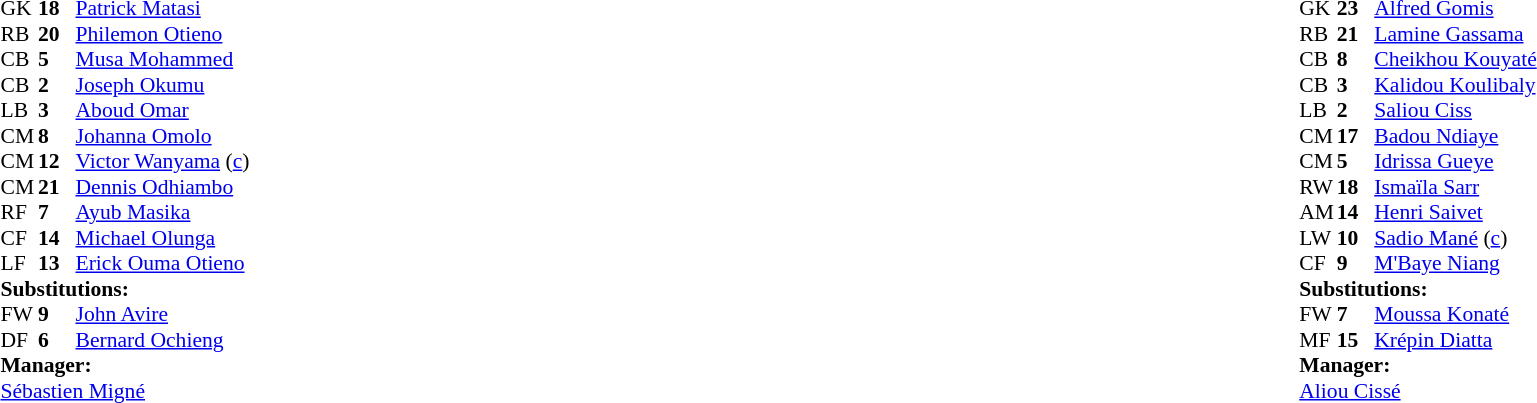<table width="100%">
<tr>
<td valign="top" width="40%"><br><table style="font-size:90%" cellspacing="0" cellpadding="0">
<tr>
<th width=25></th>
<th width=25></th>
</tr>
<tr>
<td>GK</td>
<td><strong>18</strong></td>
<td><a href='#'>Patrick Matasi</a></td>
</tr>
<tr>
<td>RB</td>
<td><strong>20</strong></td>
<td><a href='#'>Philemon Otieno</a></td>
<td></td>
</tr>
<tr>
<td>CB</td>
<td><strong>5</strong></td>
<td><a href='#'>Musa Mohammed</a></td>
</tr>
<tr>
<td>CB</td>
<td><strong>2</strong></td>
<td><a href='#'>Joseph Okumu</a></td>
<td></td>
</tr>
<tr>
<td>LB</td>
<td><strong>3</strong></td>
<td><a href='#'>Aboud Omar</a></td>
</tr>
<tr>
<td>CM</td>
<td><strong>8</strong></td>
<td><a href='#'>Johanna Omolo</a></td>
</tr>
<tr>
<td>CM</td>
<td><strong>12</strong></td>
<td><a href='#'>Victor Wanyama</a> (<a href='#'>c</a>)</td>
</tr>
<tr>
<td>CM</td>
<td><strong>21</strong></td>
<td><a href='#'>Dennis Odhiambo</a></td>
<td></td>
<td></td>
</tr>
<tr>
<td>RF</td>
<td><strong>7</strong></td>
<td><a href='#'>Ayub Masika</a></td>
<td></td>
<td></td>
</tr>
<tr>
<td>CF</td>
<td><strong>14</strong></td>
<td><a href='#'>Michael Olunga</a></td>
</tr>
<tr>
<td>LF</td>
<td><strong>13</strong></td>
<td><a href='#'>Erick Ouma Otieno</a></td>
</tr>
<tr>
<td colspan=3><strong>Substitutions:</strong></td>
</tr>
<tr>
<td>FW</td>
<td><strong>9</strong></td>
<td><a href='#'>John Avire</a></td>
<td></td>
<td></td>
</tr>
<tr>
<td>DF</td>
<td><strong>6</strong></td>
<td><a href='#'>Bernard Ochieng</a></td>
<td></td>
<td></td>
</tr>
<tr>
<td colspan=3><strong>Manager:</strong></td>
</tr>
<tr>
<td colspan=3> <a href='#'>Sébastien Migné</a></td>
</tr>
</table>
</td>
<td valign="top"></td>
<td valign="top" width="50%"><br><table style="font-size:90%; margin:auto" cellspacing="0" cellpadding="0">
<tr>
<th width=25></th>
<th width=25></th>
</tr>
<tr>
<td>GK</td>
<td><strong>23</strong></td>
<td><a href='#'>Alfred Gomis</a></td>
</tr>
<tr>
<td>RB</td>
<td><strong>21</strong></td>
<td><a href='#'>Lamine Gassama</a></td>
</tr>
<tr>
<td>CB</td>
<td><strong>8</strong></td>
<td><a href='#'>Cheikhou Kouyaté</a></td>
</tr>
<tr>
<td>CB</td>
<td><strong>3</strong></td>
<td><a href='#'>Kalidou Koulibaly</a></td>
</tr>
<tr>
<td>LB</td>
<td><strong>2</strong></td>
<td><a href='#'>Saliou Ciss</a></td>
</tr>
<tr>
<td>CM</td>
<td><strong>17</strong></td>
<td><a href='#'>Badou Ndiaye</a></td>
</tr>
<tr>
<td>CM</td>
<td><strong>5</strong></td>
<td><a href='#'>Idrissa Gueye</a></td>
<td></td>
<td></td>
</tr>
<tr>
<td>RW</td>
<td><strong>18</strong></td>
<td><a href='#'>Ismaïla Sarr</a></td>
</tr>
<tr>
<td>AM</td>
<td><strong>14</strong></td>
<td><a href='#'>Henri Saivet</a></td>
</tr>
<tr>
<td>LW</td>
<td><strong>10</strong></td>
<td><a href='#'>Sadio Mané</a> (<a href='#'>c</a>)</td>
<td></td>
</tr>
<tr>
<td>CF</td>
<td><strong>9</strong></td>
<td><a href='#'>M'Baye Niang</a></td>
<td></td>
<td></td>
</tr>
<tr>
<td colspan=3><strong>Substitutions:</strong></td>
</tr>
<tr>
<td>FW</td>
<td><strong>7</strong></td>
<td><a href='#'>Moussa Konaté</a></td>
<td></td>
<td></td>
</tr>
<tr>
<td>MF</td>
<td><strong>15</strong></td>
<td><a href='#'>Krépin Diatta</a></td>
<td></td>
<td></td>
</tr>
<tr>
<td colspan=3><strong>Manager:</strong></td>
</tr>
<tr>
<td colspan=3><a href='#'>Aliou Cissé</a></td>
</tr>
</table>
</td>
</tr>
</table>
